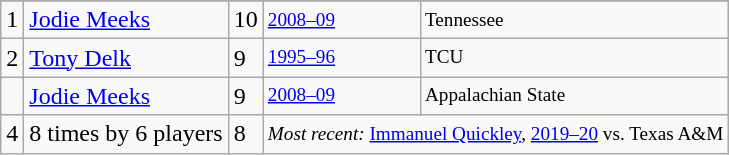<table class="wikitable">
<tr>
</tr>
<tr>
<td>1</td>
<td><a href='#'>Jodie Meeks</a></td>
<td>10</td>
<td style="font-size:80%;"><a href='#'>2008–09</a></td>
<td style="font-size:80%;">Tennessee</td>
</tr>
<tr>
<td>2</td>
<td><a href='#'>Tony Delk</a></td>
<td>9</td>
<td style="font-size:80%;"><a href='#'>1995–96</a></td>
<td style="font-size:80%;">TCU</td>
</tr>
<tr>
<td></td>
<td><a href='#'>Jodie Meeks</a></td>
<td>9</td>
<td style="font-size:80%;"><a href='#'>2008–09</a></td>
<td style="font-size:80%;">Appalachian State</td>
</tr>
<tr>
<td>4</td>
<td>8 times by 6 players</td>
<td>8</td>
<td colspan=2 style="font-size:80%;"><em>Most recent:</em> <a href='#'>Immanuel Quickley</a>, <a href='#'>2019–20</a> vs. Texas A&M</td>
</tr>
</table>
